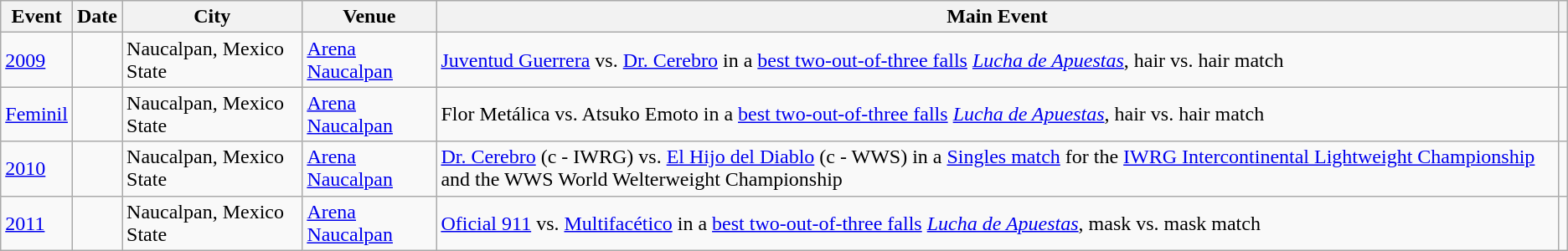<table class="wikitable" align="center">
<tr>
<th>Event</th>
<th>Date</th>
<th>City</th>
<th>Venue</th>
<th>Main Event</th>
<th class="unsortable"></th>
</tr>
<tr>
<td><a href='#'>2009</a></td>
<td></td>
<td>Naucalpan, Mexico State</td>
<td><a href='#'>Arena Naucalpan</a></td>
<td><a href='#'>Juventud Guerrera</a> vs. <a href='#'>Dr. Cerebro</a> in a <a href='#'>best two-out-of-three falls</a> <em><a href='#'>Lucha de Apuestas</a></em>, hair vs. hair match</td>
<td></td>
</tr>
<tr>
<td><a href='#'>Feminil</a></td>
<td></td>
<td>Naucalpan, Mexico State</td>
<td><a href='#'>Arena Naucalpan</a></td>
<td>Flor Metálica vs. Atsuko Emoto in a <a href='#'>best two-out-of-three falls</a> <em><a href='#'>Lucha de Apuestas</a></em>, hair vs. hair match</td>
<td></td>
</tr>
<tr>
<td><a href='#'>2010</a></td>
<td></td>
<td>Naucalpan, Mexico State</td>
<td><a href='#'>Arena Naucalpan</a></td>
<td><a href='#'>Dr. Cerebro</a> (c - IWRG) vs. <a href='#'>El Hijo del Diablo</a> (c - WWS) in a <a href='#'>Singles match</a> for the <a href='#'>IWRG Intercontinental Lightweight Championship</a> and the WWS World Welterweight Championship</td>
<td></td>
</tr>
<tr>
<td><a href='#'>2011</a></td>
<td></td>
<td>Naucalpan, Mexico State</td>
<td><a href='#'>Arena Naucalpan</a></td>
<td><a href='#'>Oficial 911</a> vs. <a href='#'>Multifacético</a> in a <a href='#'>best two-out-of-three falls</a> <em><a href='#'>Lucha de Apuestas</a></em>, mask vs. mask match</td>
<td></td>
</tr>
</table>
